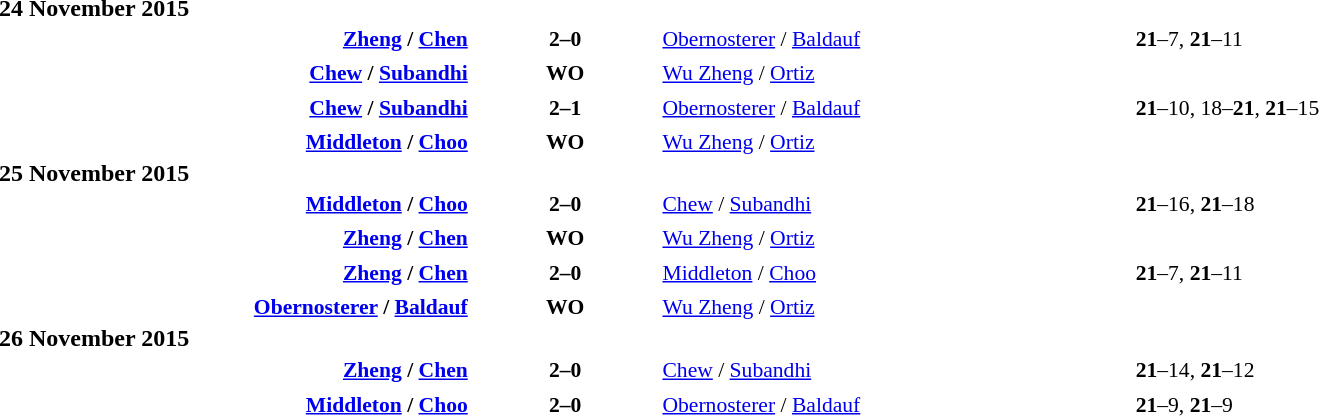<table style="width:100%;" cellspacing="1">
<tr>
<th width=25%></th>
<th width=10%></th>
<th width=25%></th>
</tr>
<tr>
<td><strong>24 November 2015</strong></td>
</tr>
<tr style=font-size:90%>
<td align=right><strong> <a href='#'>Zheng</a> / <a href='#'>Chen</a></strong></td>
<td align=center><strong> 2–0 </strong></td>
<td> <a href='#'>Obernosterer</a> / <a href='#'>Baldauf</a></td>
<td><strong>21</strong>–7, <strong>21</strong>–11</td>
</tr>
<tr>
<td></td>
</tr>
<tr style=font-size:90%>
<td align=right><strong> <a href='#'>Chew</a> / <a href='#'>Subandhi</a></strong></td>
<td align=center><strong> WO </strong></td>
<td> <a href='#'>Wu Zheng</a> / <a href='#'>Ortiz</a></td>
<td></td>
</tr>
<tr>
<td></td>
</tr>
<tr style=font-size:90%>
<td align=right><strong> <a href='#'>Chew</a> / <a href='#'>Subandhi</a></strong></td>
<td align=center><strong> 2–1 </strong></td>
<td> <a href='#'>Obernosterer</a> / <a href='#'>Baldauf</a></td>
<td><strong>21</strong>–10, 18–<strong>21</strong>, <strong>21</strong>–15</td>
<td></td>
</tr>
<tr>
<td></td>
</tr>
<tr style=font-size:90%>
<td align=right><strong> <a href='#'>Middleton</a> / <a href='#'>Choo</a></strong></td>
<td align=center><strong> WO </strong></td>
<td> <a href='#'>Wu Zheng</a> / <a href='#'>Ortiz</a></td>
<td></td>
<td></td>
</tr>
<tr>
<td><strong>25 November 2015</strong></td>
</tr>
<tr style=font-size:90%>
<td align=right><strong> <a href='#'>Middleton</a> / <a href='#'>Choo</a></strong></td>
<td align=center><strong> 2–0 </strong></td>
<td> <a href='#'>Chew</a> / <a href='#'>Subandhi</a></td>
<td><strong>21</strong>–16, <strong>21</strong>–18</td>
</tr>
<tr>
<td></td>
</tr>
<tr style=font-size:90%>
<td align=right><strong> <a href='#'>Zheng</a> / <a href='#'>Chen</a></strong></td>
<td align=center><strong> WO </strong></td>
<td> <a href='#'>Wu Zheng</a> / <a href='#'>Ortiz</a></td>
<td></td>
<td></td>
</tr>
<tr>
<td></td>
</tr>
<tr style=font-size:90%>
<td align=right><strong> <a href='#'>Zheng</a> / <a href='#'>Chen</a></strong></td>
<td align=center><strong> 2–0 </strong></td>
<td> <a href='#'>Middleton</a> / <a href='#'>Choo</a></td>
<td><strong>21</strong>–7, <strong>21</strong>–11</td>
</tr>
<tr>
<td></td>
</tr>
<tr style=font-size:90%>
<td align=right><strong> <a href='#'>Obernosterer</a> / <a href='#'>Baldauf</a></strong></td>
<td align=center><strong> WO </strong></td>
<td> <a href='#'>Wu Zheng</a> / <a href='#'>Ortiz</a></td>
<td></td>
<td></td>
</tr>
<tr>
<td><strong>26 November 2015</strong></td>
</tr>
<tr>
</tr>
<tr style=font-size:90%>
<td align=right><strong> <a href='#'>Zheng</a> / <a href='#'>Chen</a></strong></td>
<td align=center><strong> 2–0 </strong></td>
<td> <a href='#'>Chew</a> / <a href='#'>Subandhi</a></td>
<td><strong>21</strong>–14, <strong>21</strong>–12</td>
<td></td>
</tr>
<tr>
<td></td>
</tr>
<tr style=font-size:90%>
<td align=right><strong> <a href='#'>Middleton</a> / <a href='#'>Choo</a></strong></td>
<td align=center><strong> 2–0 </strong></td>
<td> <a href='#'>Obernosterer</a> / <a href='#'>Baldauf</a></td>
<td><strong>21</strong>–9, <strong>21</strong>–9</td>
<td></td>
</tr>
</table>
